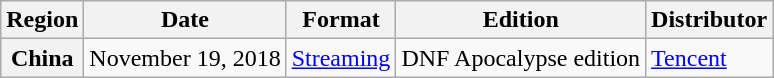<table class="wikitable plainrowheaders">
<tr>
<th>Region</th>
<th>Date</th>
<th>Format</th>
<th>Edition</th>
<th>Distributor</th>
</tr>
<tr>
<th scope="row">China</th>
<td>November 19, 2018</td>
<td><a href='#'>Streaming</a></td>
<td>DNF Apocalypse edition</td>
<td><a href='#'>Tencent</a></td>
</tr>
</table>
